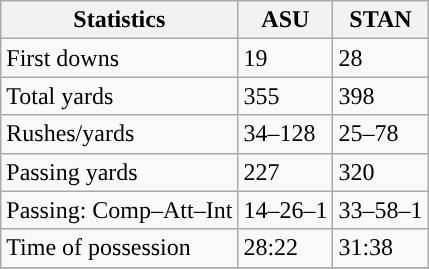<table class="wikitable" style="float: left;">
<tr>
<th>Statistics</th>
<th>ASU</th>
<th>STAN</th>
</tr>
<tr>
<td>First downs</td>
<td>19</td>
<td>28</td>
</tr>
<tr>
<td>Total yards</td>
<td>355</td>
<td>398</td>
</tr>
<tr>
<td>Rushes/yards</td>
<td>34–128</td>
<td>25–78</td>
</tr>
<tr>
<td>Passing yards</td>
<td>227</td>
<td>320</td>
</tr>
<tr>
<td>Passing: Comp–Att–Int</td>
<td>14–26–1</td>
<td>33–58–1</td>
</tr>
<tr>
<td>Time of possession</td>
<td>28:22</td>
<td>31:38</td>
</tr>
<tr>
</tr>
</table>
